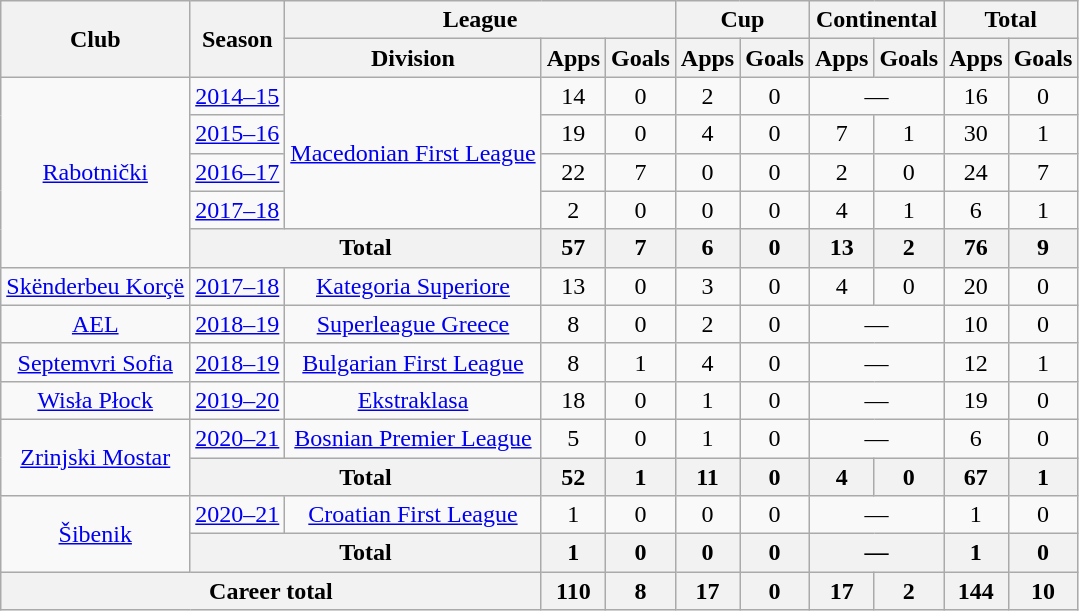<table class="wikitable" style="text-align:center">
<tr>
<th rowspan="2">Club</th>
<th rowspan="2">Season</th>
<th colspan="3">League</th>
<th colspan="2">Cup</th>
<th colspan="2">Continental</th>
<th colspan="2">Total</th>
</tr>
<tr>
<th>Division</th>
<th>Apps</th>
<th>Goals</th>
<th>Apps</th>
<th>Goals</th>
<th>Apps</th>
<th>Goals</th>
<th>Apps</th>
<th>Goals</th>
</tr>
<tr>
<td rowspan="5"><a href='#'>Rabotnički</a></td>
<td><a href='#'>2014–15</a></td>
<td rowspan="4"><a href='#'>Macedonian First League</a></td>
<td>14</td>
<td>0</td>
<td>2</td>
<td>0</td>
<td colspan="2">—</td>
<td>16</td>
<td>0</td>
</tr>
<tr>
<td><a href='#'>2015–16</a></td>
<td>19</td>
<td>0</td>
<td>4</td>
<td>0</td>
<td>7</td>
<td>1</td>
<td>30</td>
<td>1</td>
</tr>
<tr>
<td><a href='#'>2016–17</a></td>
<td>22</td>
<td>7</td>
<td>0</td>
<td>0</td>
<td>2</td>
<td>0</td>
<td>24</td>
<td>7</td>
</tr>
<tr>
<td><a href='#'>2017–18</a></td>
<td>2</td>
<td>0</td>
<td>0</td>
<td>0</td>
<td>4</td>
<td>1</td>
<td>6</td>
<td>1</td>
</tr>
<tr>
<th colspan="2">Total</th>
<th>57</th>
<th>7</th>
<th>6</th>
<th>0</th>
<th>13</th>
<th>2</th>
<th>76</th>
<th>9</th>
</tr>
<tr>
<td><a href='#'>Skënderbeu Korçë</a></td>
<td><a href='#'>2017–18</a></td>
<td><a href='#'>Kategoria Superiore</a></td>
<td>13</td>
<td>0</td>
<td>3</td>
<td>0</td>
<td>4</td>
<td>0</td>
<td>20</td>
<td>0</td>
</tr>
<tr>
<td><a href='#'>AEL</a></td>
<td><a href='#'>2018–19</a></td>
<td><a href='#'>Superleague Greece</a></td>
<td>8</td>
<td>0</td>
<td>2</td>
<td>0</td>
<td colspan="2">—</td>
<td>10</td>
<td>0</td>
</tr>
<tr>
<td><a href='#'>Septemvri Sofia</a></td>
<td><a href='#'>2018–19</a></td>
<td><a href='#'>Bulgarian First League</a></td>
<td>8</td>
<td>1</td>
<td>4</td>
<td>0</td>
<td colspan="2">—</td>
<td>12</td>
<td>1</td>
</tr>
<tr>
<td><a href='#'>Wisła Płock</a></td>
<td><a href='#'>2019–20</a></td>
<td><a href='#'>Ekstraklasa</a></td>
<td>18</td>
<td>0</td>
<td>1</td>
<td>0</td>
<td colspan="2">—</td>
<td>19</td>
<td>0</td>
</tr>
<tr>
<td rowspan="2"><a href='#'>Zrinjski Mostar</a></td>
<td><a href='#'>2020–21</a></td>
<td><a href='#'>Bosnian Premier League</a></td>
<td>5</td>
<td>0</td>
<td>1</td>
<td>0</td>
<td colspan="2">—</td>
<td>6</td>
<td>0</td>
</tr>
<tr>
<th colspan="2">Total</th>
<th>52</th>
<th>1</th>
<th>11</th>
<th>0</th>
<th>4</th>
<th>0</th>
<th>67</th>
<th>1</th>
</tr>
<tr>
<td rowspan="2"><a href='#'>Šibenik</a></td>
<td><a href='#'>2020–21</a></td>
<td><a href='#'>Croatian First League</a></td>
<td>1</td>
<td>0</td>
<td>0</td>
<td>0</td>
<td colspan="2">—</td>
<td>1</td>
<td>0</td>
</tr>
<tr>
<th colspan="2">Total</th>
<th>1</th>
<th>0</th>
<th>0</th>
<th>0</th>
<th colspan="2">—</th>
<th>1</th>
<th>0</th>
</tr>
<tr>
<th colspan="3">Career total</th>
<th>110</th>
<th>8</th>
<th>17</th>
<th>0</th>
<th>17</th>
<th>2</th>
<th>144</th>
<th>10</th>
</tr>
</table>
